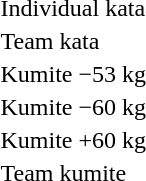<table>
<tr>
<td>Individual kata</td>
<td></td>
<td></td>
<td></td>
</tr>
<tr>
<td>Team kata</td>
<td></td>
<td></td>
<td></td>
</tr>
<tr>
<td rowspan=2>Kumite −53 kg</td>
<td rowspan=2></td>
<td rowspan=2></td>
<td></td>
</tr>
<tr>
<td></td>
</tr>
<tr>
<td rowspan=2>Kumite −60 kg</td>
<td rowspan=2></td>
<td rowspan=2></td>
<td></td>
</tr>
<tr>
<td></td>
</tr>
<tr>
<td rowspan=2>Kumite +60 kg</td>
<td rowspan=2></td>
<td rowspan=2></td>
<td></td>
</tr>
<tr>
<td></td>
</tr>
<tr>
<td rowspan=2>Team kumite</td>
<td rowspan=2></td>
<td rowspan=2></td>
<td></td>
</tr>
<tr>
<td></td>
</tr>
</table>
